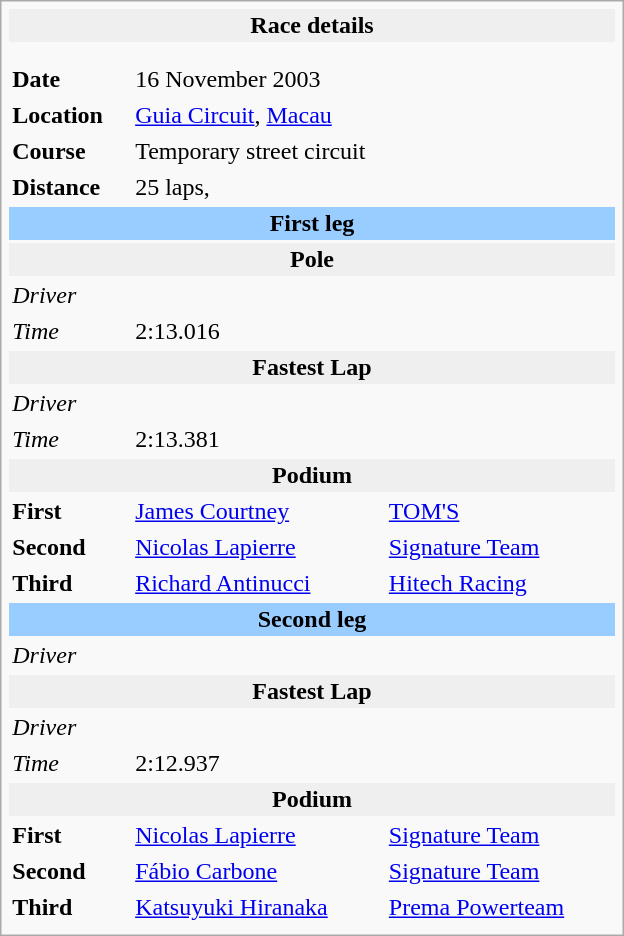<table class="infobox" align="right" cellpadding="2" style="float:right; width: 26em; ">
<tr>
<th colspan="3" bgcolor="#efefef">Race details</th>
</tr>
<tr>
<td colspan="3" style="text-align:center;"></td>
</tr>
<tr>
<td colspan="3" style="text-align:center;"></td>
</tr>
<tr>
<td style="width: 20%;"><strong>Date</strong></td>
<td>16 November 2003</td>
</tr>
<tr>
<td><strong>Location</strong></td>
<td colspan="2"><a href='#'>Guia Circuit</a>, <a href='#'>Macau</a></td>
</tr>
<tr>
<td><strong>Course</strong></td>
<td colspan="2">Temporary street circuit<br></td>
</tr>
<tr>
<td><strong>Distance</strong></td>
<td colspan="2">25 laps, </td>
</tr>
<tr>
<td colspan="3" style="text-align:center; background-color:#99ccff"><strong>First leg</strong></td>
</tr>
<tr>
<th colspan="3" bgcolor="#efefef">Pole</th>
</tr>
<tr>
<td><em>Driver</em></td>
<td></td>
<td></td>
</tr>
<tr>
<td><em>Time</em></td>
<td colspan="2">2:13.016</td>
</tr>
<tr>
<th colspan="3" bgcolor="#efefef">Fastest Lap</th>
</tr>
<tr>
<td><em>Driver</em></td>
<td></td>
<td></td>
</tr>
<tr>
<td><em>Time</em></td>
<td colspan="2">2:13.381</td>
</tr>
<tr>
<th colspan="3" bgcolor="#efefef">Podium</th>
</tr>
<tr>
<td><strong>First</strong></td>
<td> <a href='#'>James Courtney</a></td>
<td><a href='#'>TOM'S</a></td>
</tr>
<tr>
<td><strong>Second</strong></td>
<td> <a href='#'>Nicolas Lapierre</a></td>
<td><a href='#'>Signature Team</a></td>
</tr>
<tr>
<td><strong>Third</strong></td>
<td> <a href='#'>Richard Antinucci</a></td>
<td><a href='#'>Hitech Racing</a></td>
</tr>
<tr>
<td colspan="3" style="text-align:center; background-color:#99ccff"><strong>Second leg</strong></td>
</tr>
<tr>
<td><em>Driver</em></td>
<td></td>
<td></td>
</tr>
<tr>
<th colspan="3" bgcolor="#efefef">Fastest Lap</th>
</tr>
<tr>
<td><em>Driver</em></td>
<td></td>
<td></td>
</tr>
<tr>
<td><em>Time</em></td>
<td colspan="2">2:12.937</td>
</tr>
<tr>
<th colspan="3" bgcolor="#efefef">Podium</th>
</tr>
<tr>
<td><strong>First</strong></td>
<td> <a href='#'>Nicolas Lapierre</a></td>
<td><a href='#'>Signature Team</a></td>
</tr>
<tr>
<td><strong>Second</strong></td>
<td> <a href='#'>Fábio Carbone</a></td>
<td><a href='#'>Signature Team</a></td>
</tr>
<tr>
<td><strong>Third</strong></td>
<td> <a href='#'>Katsuyuki Hiranaka</a></td>
<td><a href='#'>Prema Powerteam</a></td>
</tr>
<tr>
</tr>
</table>
